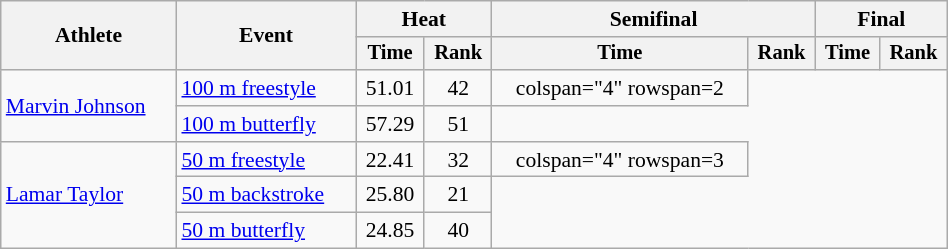<table class="wikitable" style="text-align:center; font-size:90%; width:50%;">
<tr>
<th rowspan="2">Athlete</th>
<th rowspan="2">Event</th>
<th colspan="2">Heat</th>
<th colspan="2">Semifinal</th>
<th colspan="2">Final</th>
</tr>
<tr style="font-size:95%">
<th>Time</th>
<th>Rank</th>
<th>Time</th>
<th>Rank</th>
<th>Time</th>
<th>Rank</th>
</tr>
<tr>
<td align=left rowspan=2><a href='#'>Marvin Johnson</a></td>
<td align=left><a href='#'>100 m freestyle</a></td>
<td>51.01</td>
<td>42</td>
<td>colspan="4" rowspan=2</td>
</tr>
<tr>
<td align=left><a href='#'>100 m butterfly</a></td>
<td>57.29</td>
<td>51</td>
</tr>
<tr>
<td align=left rowspan=3><a href='#'>Lamar Taylor</a></td>
<td align=left><a href='#'>50 m freestyle</a></td>
<td>22.41</td>
<td>32</td>
<td>colspan="4" rowspan=3</td>
</tr>
<tr>
<td align=left><a href='#'>50 m backstroke</a></td>
<td>25.80</td>
<td>21</td>
</tr>
<tr>
<td align=left><a href='#'>50 m butterfly</a></td>
<td>24.85</td>
<td>40</td>
</tr>
</table>
